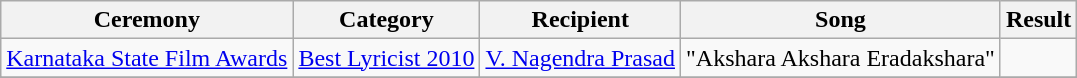<table class="wikitable">
<tr>
<th>Ceremony</th>
<th>Category</th>
<th>Recipient</th>
<th>Song</th>
<th>Result</th>
</tr>
<tr>
<td><a href='#'>Karnataka State Film Awards</a></td>
<td><a href='#'>Best Lyricist 2010</a></td>
<td><a href='#'>V. Nagendra Prasad</a></td>
<td>"Akshara Akshara Eradakshara"</td>
<td></td>
</tr>
<tr bgcolor=#ccccff>
</tr>
<tr>
</tr>
</table>
